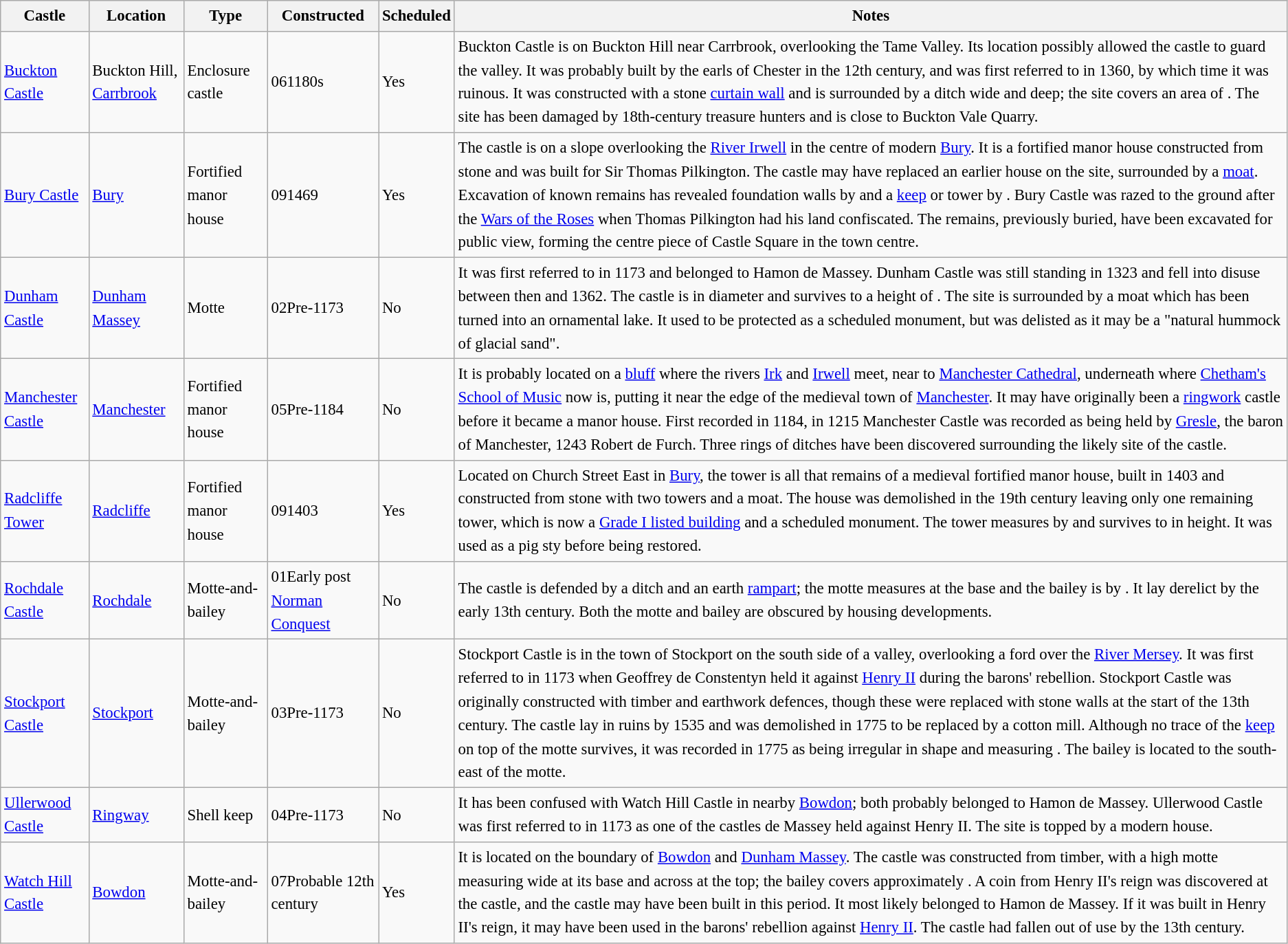<table class="wikitable sortable sticky-header" style="font-size:95%;border:0px;text-align:left;line-height:150%;">
<tr>
<th>Castle</th>
<th>Location</th>
<th>Type</th>
<th>Constructed</th>
<th>Scheduled</th>
<th class="unsortable">Notes</th>
</tr>
<tr>
<td><a href='#'>Buckton Castle</a></td>
<td>Buckton Hill, <a href='#'>Carrbrook</a><br></td>
<td>Enclosure castle</td>
<td><span>06</span>1180s</td>
<td>Yes</td>
<td>Buckton Castle is on Buckton Hill near Carrbrook, overlooking the Tame Valley. Its location possibly allowed the castle to guard the valley. It was probably built by the earls of Chester in the 12th century, and was first referred to in 1360, by which time it was ruinous. It was constructed with a stone <a href='#'>curtain wall</a> and is surrounded by a ditch  wide and  deep; the site covers an area of . The site has been damaged by 18th-century treasure hunters and is close to Buckton Vale Quarry.</td>
</tr>
<tr>
<td><a href='#'>Bury Castle</a></td>
<td><a href='#'>Bury</a><br></td>
<td>Fortified manor house</td>
<td><span>09</span>1469</td>
<td>Yes</td>
<td>The castle is on a slope overlooking the <a href='#'>River Irwell</a> in the centre of modern <a href='#'>Bury</a>. It is a fortified manor house constructed from stone and was built for Sir Thomas Pilkington. The castle may have replaced an earlier house on the site, surrounded by a <a href='#'>moat</a>. Excavation of known remains has revealed foundation walls  by  and a <a href='#'>keep</a> or tower  by . Bury Castle was razed to the ground after the <a href='#'>Wars of the Roses</a> when Thomas Pilkington had his land confiscated. The remains, previously buried, have been excavated for public view, forming the centre piece of Castle Square in the town centre.</td>
</tr>
<tr>
<td><a href='#'>Dunham Castle</a></td>
<td><a href='#'>Dunham Massey</a><br></td>
<td>Motte</td>
<td><span>02</span>Pre-1173</td>
<td>No</td>
<td>It was first referred to in 1173 and belonged to Hamon de Massey. Dunham Castle was still standing in 1323 and fell into disuse between then and 1362. The castle is  in diameter and survives to a height of . The site is surrounded by a moat which has been turned into an ornamental lake. It used to be protected as a scheduled monument, but was delisted as it may be a "natural hummock of glacial sand".</td>
</tr>
<tr>
<td><a href='#'>Manchester Castle</a></td>
<td><a href='#'>Manchester</a><br></td>
<td>Fortified manor house</td>
<td><span>05</span>Pre-1184</td>
<td>No</td>
<td>It is probably located on a <a href='#'>bluff</a> where the rivers <a href='#'>Irk</a> and <a href='#'>Irwell</a> meet, near to <a href='#'>Manchester Cathedral</a>, underneath where <a href='#'>Chetham's School of Music</a> now is, putting it near the edge of the medieval town of <a href='#'>Manchester</a>. It may have originally been a <a href='#'>ringwork</a> castle before it became a manor house. First recorded in 1184, in 1215 Manchester Castle was recorded as being held by <a href='#'>Gresle</a>, the baron of Manchester, 1243 Robert de Furch. Three rings of ditches have been discovered surrounding the likely site of the castle.</td>
</tr>
<tr>
<td><a href='#'>Radcliffe Tower</a></td>
<td><a href='#'>Radcliffe</a><br></td>
<td>Fortified manor house</td>
<td><span>09</span>1403</td>
<td>Yes</td>
<td>Located on Church Street East in <a href='#'>Bury</a>, the tower is all that remains of a medieval fortified manor house, built in 1403 and constructed from stone with two towers and a moat. The house was demolished in the 19th century leaving only one remaining tower, which is now a <a href='#'>Grade I listed building</a> and a scheduled monument. The tower measures  by  and survives to  in height. It was used as a pig sty before being restored.</td>
</tr>
<tr>
<td><a href='#'>Rochdale Castle</a></td>
<td><a href='#'>Rochdale</a><br></td>
<td>Motte-and-bailey</td>
<td><span>01</span>Early post <a href='#'>Norman Conquest</a></td>
<td>No</td>
<td>The castle is defended by a ditch and an earth <a href='#'>rampart</a>; the motte measures  at the base and the bailey is  by . It lay derelict by the early 13th century. Both the motte and bailey are obscured by housing developments.</td>
</tr>
<tr>
<td><a href='#'>Stockport Castle</a></td>
<td><a href='#'>Stockport</a><br></td>
<td>Motte-and-bailey</td>
<td><span>03</span>Pre-1173</td>
<td>No</td>
<td>Stockport Castle is in the town of Stockport on the south side of a valley, overlooking a ford over the <a href='#'>River Mersey</a>. It was first referred to in 1173 when Geoffrey de Constentyn held it against <a href='#'>Henry II</a> during the barons' rebellion. Stockport Castle was originally constructed with timber and earthwork defences, though these were replaced with stone walls at the start of the 13th century. The castle lay in ruins by 1535 and was demolished in 1775 to be replaced by a cotton mill. Although no trace of the <a href='#'>keep</a> on top of the motte survives, it was recorded in 1775 as being irregular in shape and measuring . The bailey is located to the south-east of the motte.</td>
</tr>
<tr>
<td><a href='#'>Ullerwood Castle</a></td>
<td><a href='#'>Ringway</a><br></td>
<td>Shell keep</td>
<td><span>04</span>Pre-1173</td>
<td>No</td>
<td>It has been confused with Watch Hill Castle in nearby <a href='#'>Bowdon</a>; both probably belonged to Hamon de Massey. Ullerwood Castle was first referred to in 1173 as one of the castles de Massey held against Henry II. The site is topped by a modern house.</td>
</tr>
<tr>
<td><a href='#'>Watch Hill Castle</a></td>
<td><a href='#'>Bowdon</a><br></td>
<td>Motte-and-bailey</td>
<td><span>07</span>Probable 12th century</td>
<td>Yes</td>
<td>It is located on the boundary of <a href='#'>Bowdon</a> and <a href='#'>Dunham Massey</a>. The castle was constructed from timber, with a  high motte measuring  wide at its base and  across at the top; the bailey covers approximately . A coin from Henry II's reign was discovered at the castle, and the castle may have been built in this period. It most likely belonged to Hamon de Massey. If it was built in Henry II's reign, it may have been used in the barons' rebellion against <a href='#'>Henry II</a>. The castle had fallen out of use by the 13th century.</td>
</tr>
</table>
